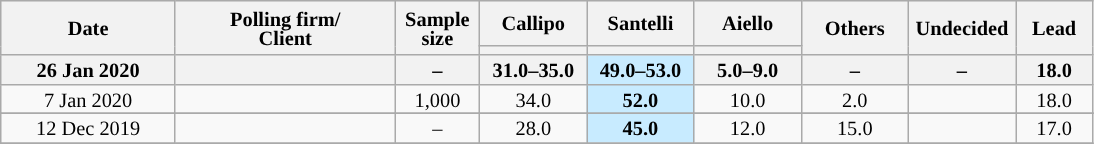<table class=wikitable style="text-align:center;font-size:85%;line-height:13px">
<tr style="height:30px; background-color:#E9E9E9">
<th style="width:110px;" rowspan="2">Date</th>
<th style="width:140px;" rowspan="2">Polling firm/<br>Client</th>
<th style="width:50px;" rowspan="2">Sample size</th>
<th style="width:65px;">Callipo</th>
<th style="width:65px;">Santelli</th>
<th style="width:65px;">Aiello</th>
<th style="width:65px;" rowspan="2">Others</th>
<th style="width:65px;" rowspan="2">Undecided</th>
<th style="width:45px;" rowspan="2">Lead</th>
</tr>
<tr>
<th style="background:"></th>
<th style="background:"></th>
<th style="background:"></th>
</tr>
<tr>
<th>26 Jan 2020</th>
<th></th>
<th>–</th>
<th>31.0–35.0</th>
<th style="background:#C8EBFF"><strong>49.0–53.0</strong></th>
<th>5.0–9.0</th>
<th>–</th>
<th>–</th>
<th style="background:">18.0</th>
</tr>
<tr>
<td>7 Jan 2020</td>
<td></td>
<td>1,000</td>
<td>34.0</td>
<td style="background:#C8EBFF"><strong>52.0</strong></td>
<td>10.0</td>
<td>2.0</td>
<td></td>
<td style="background:">18.0</td>
</tr>
<tr>
</tr>
<tr>
<td>12 Dec 2019</td>
<td></td>
<td>–</td>
<td>28.0</td>
<td style="background:#C8EBFF"><strong>45.0</strong></td>
<td>12.0</td>
<td>15.0</td>
<td></td>
<td style="background:">17.0</td>
</tr>
<tr>
</tr>
</table>
